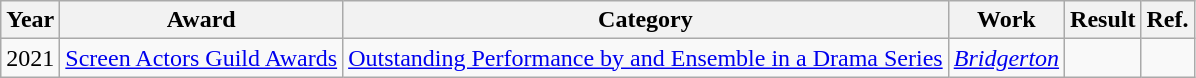<table class="wikitable">
<tr>
<th>Year</th>
<th>Award</th>
<th>Category</th>
<th>Work</th>
<th>Result</th>
<th>Ref.</th>
</tr>
<tr>
<td>2021</td>
<td><a href='#'>Screen Actors Guild Awards</a></td>
<td><a href='#'>Outstanding Performance by and Ensemble in a Drama Series</a></td>
<td><em><a href='#'>Bridgerton</a></em></td>
<td></td>
<td></td>
</tr>
</table>
